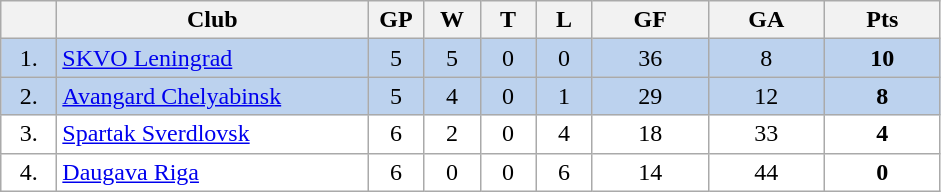<table class="wikitable">
<tr>
<th width="30"></th>
<th width="200">Club</th>
<th width="30">GP</th>
<th width="30">W</th>
<th width="30">T</th>
<th width="30">L</th>
<th width="70">GF</th>
<th width="70">GA</th>
<th width="70">Pts</th>
</tr>
<tr bgcolor="#BCD2EE" align="center">
<td>1.</td>
<td align="left"><a href='#'>SKVO Leningrad</a></td>
<td>5</td>
<td>5</td>
<td>0</td>
<td>0</td>
<td>36</td>
<td>8</td>
<td><strong>10</strong></td>
</tr>
<tr bgcolor="#BCD2EE" align="center">
<td>2.</td>
<td align="left"><a href='#'>Avangard Chelyabinsk</a></td>
<td>5</td>
<td>4</td>
<td>0</td>
<td>1</td>
<td>29</td>
<td>12</td>
<td><strong>8</strong></td>
</tr>
<tr bgcolor="#FFFFFF" align="center">
<td>3.</td>
<td align="left"><a href='#'>Spartak Sverdlovsk</a></td>
<td>6</td>
<td>2</td>
<td>0</td>
<td>4</td>
<td>18</td>
<td>33</td>
<td><strong>4</strong></td>
</tr>
<tr bgcolor="#FFFFFF" align="center">
<td>4.</td>
<td align="left"><a href='#'>Daugava Riga</a></td>
<td>6</td>
<td>0</td>
<td>0</td>
<td>6</td>
<td>14</td>
<td>44</td>
<td><strong>0</strong></td>
</tr>
</table>
